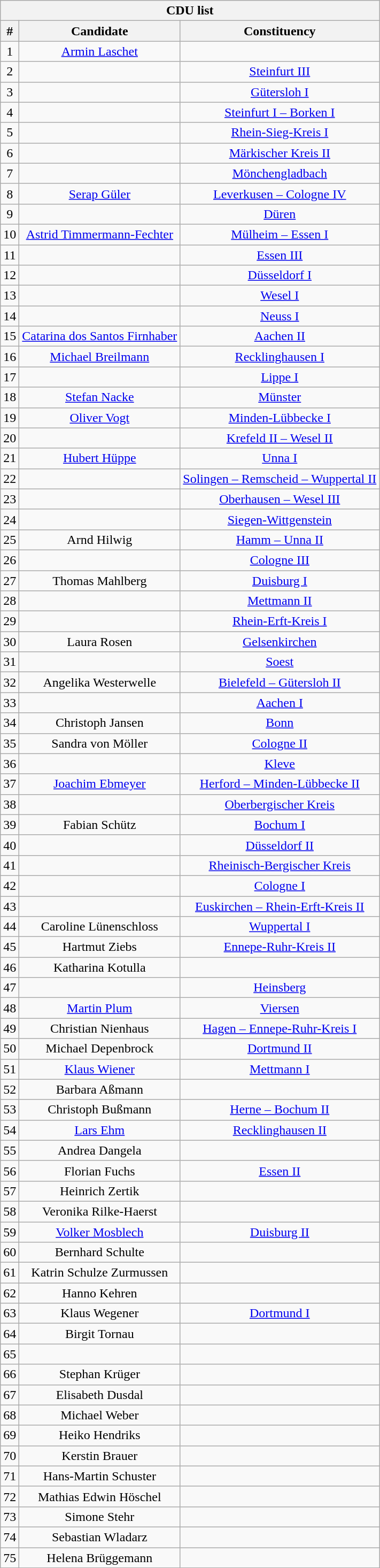<table class="wikitable mw-collapsible mw-collapsed" style="text-align:center">
<tr>
<th colspan=3>CDU list</th>
</tr>
<tr>
<th>#</th>
<th>Candidate</th>
<th>Constituency</th>
</tr>
<tr>
<td>1</td>
<td><a href='#'>Armin Laschet</a></td>
<td></td>
</tr>
<tr>
<td>2</td>
<td></td>
<td><a href='#'>Steinfurt III</a></td>
</tr>
<tr>
<td>3</td>
<td></td>
<td><a href='#'>Gütersloh I</a></td>
</tr>
<tr>
<td>4</td>
<td></td>
<td><a href='#'>Steinfurt I – Borken I</a></td>
</tr>
<tr>
<td>5</td>
<td></td>
<td><a href='#'>Rhein-Sieg-Kreis I</a></td>
</tr>
<tr>
<td>6</td>
<td></td>
<td><a href='#'>Märkischer Kreis II</a></td>
</tr>
<tr>
<td>7</td>
<td></td>
<td><a href='#'>Mönchengladbach</a></td>
</tr>
<tr>
<td>8</td>
<td><a href='#'>Serap Güler</a></td>
<td><a href='#'>Leverkusen – Cologne IV</a></td>
</tr>
<tr>
<td>9</td>
<td></td>
<td><a href='#'>Düren</a></td>
</tr>
<tr>
<td>10</td>
<td><a href='#'>Astrid Timmermann-Fechter</a></td>
<td><a href='#'>Mülheim – Essen I</a></td>
</tr>
<tr>
<td>11</td>
<td></td>
<td><a href='#'>Essen III</a></td>
</tr>
<tr>
<td>12</td>
<td></td>
<td><a href='#'>Düsseldorf I</a></td>
</tr>
<tr>
<td>13</td>
<td></td>
<td><a href='#'>Wesel I</a></td>
</tr>
<tr>
<td>14</td>
<td></td>
<td><a href='#'>Neuss I</a></td>
</tr>
<tr>
<td>15</td>
<td><a href='#'>Catarina dos Santos Firnhaber</a></td>
<td><a href='#'>Aachen II</a></td>
</tr>
<tr>
<td>16</td>
<td><a href='#'>Michael Breilmann</a></td>
<td><a href='#'>Recklinghausen I</a></td>
</tr>
<tr>
<td>17</td>
<td></td>
<td><a href='#'>Lippe I</a></td>
</tr>
<tr>
<td>18</td>
<td><a href='#'>Stefan Nacke</a></td>
<td><a href='#'>Münster</a></td>
</tr>
<tr>
<td>19</td>
<td><a href='#'>Oliver Vogt</a></td>
<td><a href='#'>Minden-Lübbecke I</a></td>
</tr>
<tr>
<td>20</td>
<td></td>
<td><a href='#'>Krefeld II – Wesel II</a></td>
</tr>
<tr>
<td>21</td>
<td><a href='#'>Hubert Hüppe</a></td>
<td><a href='#'>Unna I</a></td>
</tr>
<tr>
<td>22</td>
<td></td>
<td><a href='#'>Solingen – Remscheid – Wuppertal II</a></td>
</tr>
<tr>
<td>23</td>
<td></td>
<td><a href='#'>Oberhausen – Wesel III</a></td>
</tr>
<tr>
<td>24</td>
<td></td>
<td><a href='#'>Siegen-Wittgenstein</a></td>
</tr>
<tr>
<td>25</td>
<td>Arnd Hilwig</td>
<td><a href='#'>Hamm – Unna II</a></td>
</tr>
<tr>
<td>26</td>
<td></td>
<td><a href='#'>Cologne III</a></td>
</tr>
<tr>
<td>27</td>
<td>Thomas Mahlberg</td>
<td><a href='#'>Duisburg I</a></td>
</tr>
<tr>
<td>28</td>
<td></td>
<td><a href='#'>Mettmann II</a></td>
</tr>
<tr>
<td>29</td>
<td></td>
<td><a href='#'>Rhein-Erft-Kreis I</a></td>
</tr>
<tr>
<td>30</td>
<td>Laura Rosen</td>
<td><a href='#'>Gelsenkirchen</a></td>
</tr>
<tr>
<td>31</td>
<td></td>
<td><a href='#'>Soest</a></td>
</tr>
<tr>
<td>32</td>
<td>Angelika Westerwelle</td>
<td><a href='#'>Bielefeld – Gütersloh II</a></td>
</tr>
<tr>
<td>33</td>
<td></td>
<td><a href='#'>Aachen I</a></td>
</tr>
<tr>
<td>34</td>
<td>Christoph Jansen</td>
<td><a href='#'>Bonn</a></td>
</tr>
<tr>
<td>35</td>
<td>Sandra von Möller</td>
<td><a href='#'>Cologne II</a></td>
</tr>
<tr>
<td>36</td>
<td></td>
<td><a href='#'>Kleve</a></td>
</tr>
<tr>
<td>37</td>
<td><a href='#'>Joachim Ebmeyer</a></td>
<td><a href='#'>Herford – Minden-Lübbecke II</a></td>
</tr>
<tr>
<td>38</td>
<td></td>
<td><a href='#'>Oberbergischer Kreis</a></td>
</tr>
<tr>
<td>39</td>
<td>Fabian Schütz</td>
<td><a href='#'>Bochum I</a></td>
</tr>
<tr>
<td>40</td>
<td></td>
<td><a href='#'>Düsseldorf II</a></td>
</tr>
<tr>
<td>41</td>
<td></td>
<td><a href='#'>Rheinisch-Bergischer Kreis</a></td>
</tr>
<tr>
<td>42</td>
<td></td>
<td><a href='#'>Cologne I</a></td>
</tr>
<tr>
<td>43</td>
<td></td>
<td><a href='#'>Euskirchen – Rhein-Erft-Kreis II</a></td>
</tr>
<tr>
<td>44</td>
<td>Caroline Lünenschloss</td>
<td><a href='#'>Wuppertal I</a></td>
</tr>
<tr>
<td>45</td>
<td>Hartmut Ziebs</td>
<td><a href='#'>Ennepe-Ruhr-Kreis II</a></td>
</tr>
<tr>
<td>46</td>
<td>Katharina Kotulla</td>
<td></td>
</tr>
<tr>
<td>47</td>
<td></td>
<td><a href='#'>Heinsberg</a></td>
</tr>
<tr>
<td>48</td>
<td><a href='#'>Martin Plum</a></td>
<td><a href='#'>Viersen</a></td>
</tr>
<tr>
<td>49</td>
<td>Christian Nienhaus</td>
<td><a href='#'>Hagen – Ennepe-Ruhr-Kreis I</a></td>
</tr>
<tr>
<td>50</td>
<td>Michael Depenbrock</td>
<td><a href='#'>Dortmund II</a></td>
</tr>
<tr>
<td>51</td>
<td><a href='#'>Klaus Wiener</a></td>
<td><a href='#'>Mettmann I</a></td>
</tr>
<tr>
<td>52</td>
<td>Barbara Aßmann</td>
<td></td>
</tr>
<tr>
<td>53</td>
<td>Christoph Bußmann</td>
<td><a href='#'>Herne – Bochum II</a></td>
</tr>
<tr>
<td>54</td>
<td><a href='#'>Lars Ehm</a></td>
<td><a href='#'>Recklinghausen II</a></td>
</tr>
<tr>
<td>55</td>
<td>Andrea Dangela</td>
<td></td>
</tr>
<tr>
<td>56</td>
<td>Florian Fuchs</td>
<td><a href='#'>Essen II</a></td>
</tr>
<tr>
<td>57</td>
<td>Heinrich Zertik</td>
<td></td>
</tr>
<tr>
<td>58</td>
<td>Veronika Rilke-Haerst</td>
<td></td>
</tr>
<tr>
<td>59</td>
<td><a href='#'>Volker Mosblech</a></td>
<td><a href='#'>Duisburg II</a></td>
</tr>
<tr>
<td>60</td>
<td>Bernhard Schulte</td>
<td></td>
</tr>
<tr>
<td>61</td>
<td>Katrin Schulze Zurmussen</td>
<td></td>
</tr>
<tr>
<td>62</td>
<td>Hanno Kehren</td>
<td></td>
</tr>
<tr>
<td>63</td>
<td>Klaus Wegener</td>
<td><a href='#'>Dortmund I</a></td>
</tr>
<tr>
<td>64</td>
<td>Birgit Tornau</td>
<td></td>
</tr>
<tr>
<td>65</td>
<td></td>
<td></td>
</tr>
<tr>
<td>66</td>
<td>Stephan Krüger</td>
<td></td>
</tr>
<tr>
<td>67</td>
<td>Elisabeth Dusdal</td>
<td></td>
</tr>
<tr>
<td>68</td>
<td>Michael Weber</td>
<td></td>
</tr>
<tr>
<td>69</td>
<td>Heiko Hendriks</td>
<td></td>
</tr>
<tr>
<td>70</td>
<td>Kerstin Brauer</td>
<td></td>
</tr>
<tr>
<td>71</td>
<td>Hans-Martin Schuster</td>
<td></td>
</tr>
<tr>
<td>72</td>
<td>Mathias Edwin Höschel</td>
<td></td>
</tr>
<tr>
<td>73</td>
<td>Simone Stehr</td>
<td></td>
</tr>
<tr>
<td>74</td>
<td>Sebastian Wladarz</td>
<td></td>
</tr>
<tr>
<td>75</td>
<td>Helena Brüggemann</td>
<td></td>
</tr>
</table>
